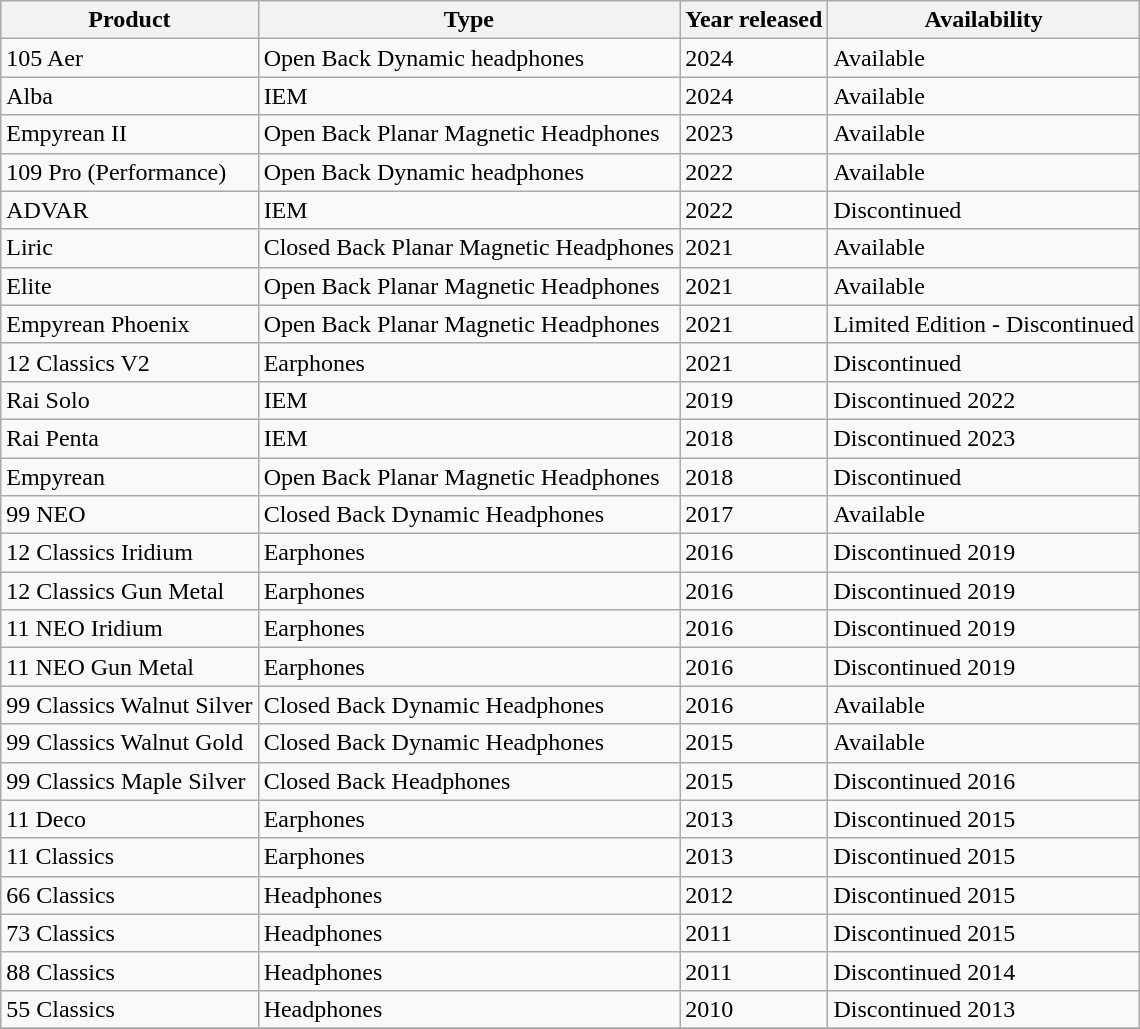<table class="wikitable">
<tr>
<th>Product</th>
<th>Type</th>
<th>Year released</th>
<th>Availability</th>
</tr>
<tr>
<td>105 Aer</td>
<td>Open Back Dynamic headphones</td>
<td>2024</td>
<td>Available</td>
</tr>
<tr>
<td>Alba</td>
<td>IEM</td>
<td>2024</td>
<td>Available</td>
</tr>
<tr>
<td>Empyrean II</td>
<td>Open Back Planar Magnetic Headphones</td>
<td>2023</td>
<td>Available</td>
</tr>
<tr>
<td>109 Pro (Performance)</td>
<td>Open Back Dynamic headphones</td>
<td>2022</td>
<td>Available</td>
</tr>
<tr>
<td>ADVAR</td>
<td>IEM</td>
<td>2022</td>
<td>Discontinued</td>
</tr>
<tr>
<td>Liric</td>
<td>Closed Back Planar Magnetic Headphones</td>
<td>2021</td>
<td>Available</td>
</tr>
<tr>
<td>Elite</td>
<td>Open Back Planar Magnetic Headphones</td>
<td>2021</td>
<td>Available</td>
</tr>
<tr>
<td>Empyrean Phoenix</td>
<td>Open Back Planar Magnetic Headphones</td>
<td>2021</td>
<td>Limited Edition - Discontinued</td>
</tr>
<tr>
<td>12 Classics V2</td>
<td>Earphones</td>
<td>2021</td>
<td>Discontinued</td>
</tr>
<tr>
<td>Rai Solo</td>
<td>IEM</td>
<td>2019</td>
<td>Discontinued 2022</td>
</tr>
<tr>
<td>Rai Penta</td>
<td>IEM</td>
<td>2018</td>
<td>Discontinued 2023</td>
</tr>
<tr>
<td>Empyrean</td>
<td>Open Back Planar Magnetic Headphones</td>
<td>2018</td>
<td>Discontinued</td>
</tr>
<tr>
<td>99 NEO</td>
<td>Closed Back Dynamic Headphones</td>
<td>2017</td>
<td>Available</td>
</tr>
<tr>
<td>12 Classics Iridium</td>
<td>Earphones</td>
<td>2016</td>
<td>Discontinued 2019</td>
</tr>
<tr>
<td>12 Classics Gun Metal</td>
<td>Earphones</td>
<td>2016</td>
<td>Discontinued 2019</td>
</tr>
<tr>
<td>11 NEO Iridium</td>
<td>Earphones</td>
<td>2016</td>
<td>Discontinued 2019</td>
</tr>
<tr>
<td>11 NEO Gun Metal</td>
<td>Earphones</td>
<td>2016</td>
<td>Discontinued 2019</td>
</tr>
<tr>
<td>99 Classics Walnut Silver</td>
<td>Closed Back Dynamic Headphones</td>
<td>2016</td>
<td>Available</td>
</tr>
<tr>
<td>99 Classics Walnut Gold</td>
<td>Closed Back Dynamic Headphones</td>
<td>2015</td>
<td>Available</td>
</tr>
<tr>
<td>99 Classics Maple Silver</td>
<td>Closed Back Headphones</td>
<td>2015</td>
<td>Discontinued 2016</td>
</tr>
<tr>
<td>11 Deco</td>
<td>Earphones</td>
<td>2013</td>
<td>Discontinued 2015</td>
</tr>
<tr>
<td>11 Classics</td>
<td>Earphones</td>
<td>2013</td>
<td>Discontinued 2015</td>
</tr>
<tr>
<td>66 Classics</td>
<td>Headphones</td>
<td>2012</td>
<td>Discontinued 2015</td>
</tr>
<tr>
<td>73 Classics</td>
<td>Headphones</td>
<td>2011</td>
<td>Discontinued 2015</td>
</tr>
<tr>
<td>88 Classics</td>
<td>Headphones</td>
<td>2011</td>
<td>Discontinued 2014</td>
</tr>
<tr>
<td>55 Classics</td>
<td>Headphones</td>
<td>2010</td>
<td>Discontinued 2013</td>
</tr>
<tr>
</tr>
</table>
